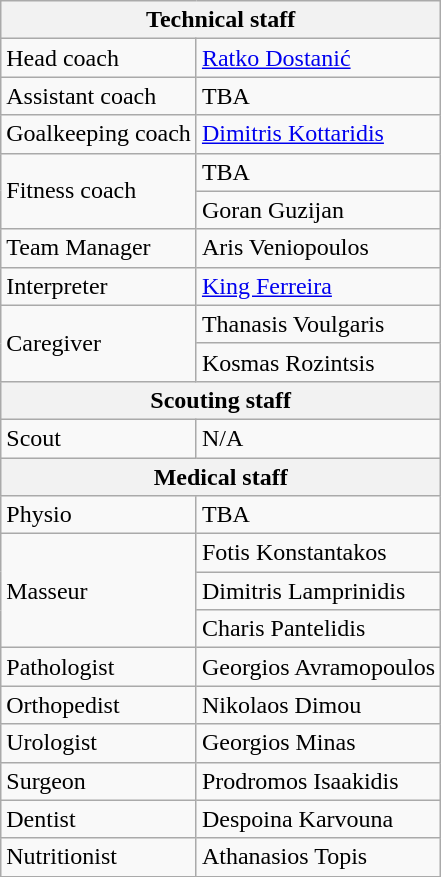<table class="wikitable" style="text-align: center">
<tr>
<th colspan="2">Technical staff</th>
</tr>
<tr>
<td align=left>Head coach</td>
<td align=left> <a href='#'>Ratko Dostanić</a></td>
</tr>
<tr>
<td align=left rowspan=1>Assistant coach</td>
<td align=left> TBA</td>
</tr>
<tr>
<td align=left rowspan=1>Goalkeeping coach</td>
<td align=left> <a href='#'>Dimitris Kottaridis</a></td>
</tr>
<tr>
<td align=left rowspan=2>Fitness coach</td>
<td align=left> TBA</td>
</tr>
<tr>
<td align=left> Goran Guzijan</td>
</tr>
<tr>
<td align=left>Team Manager</td>
<td align=left> Aris Veniopoulos</td>
</tr>
<tr>
<td align=left>Interpreter</td>
<td align=left> <a href='#'>King Ferreira</a></td>
</tr>
<tr>
<td align=left rowspan=2>Caregiver</td>
<td align=left> Thanasis Voulgaris</td>
</tr>
<tr>
<td align=left> Kosmas Rozintsis</td>
</tr>
<tr>
<th colspan="2">Scouting staff</th>
</tr>
<tr>
<td align=left rowspan=1>Scout</td>
<td align=left>N/A</td>
</tr>
<tr>
<th colspan="2">Medical staff</th>
</tr>
<tr>
<td align=left rowspan=1>Physio</td>
<td align=left>TBA</td>
</tr>
<tr>
<td align=left rowspan=3>Masseur</td>
<td align=left> Fotis Konstantakos</td>
</tr>
<tr>
<td align=left> Dimitris Lamprinidis</td>
</tr>
<tr>
<td align=left> Charis Pantelidis</td>
</tr>
<tr>
<td align=left rowspan=1>Pathologist</td>
<td align=left> Georgios Avramopoulos</td>
</tr>
<tr>
<td align=left>Orthopedist</td>
<td align=left> Nikolaos Dimou</td>
</tr>
<tr>
<td align=left rowspan=1>Urologist</td>
<td align=left> Georgios Minas</td>
</tr>
<tr>
<td align=left rowspan=1>Surgeon</td>
<td align=left> Prodromos Isaakidis</td>
</tr>
<tr>
<td align=left rowspan=1>Dentist</td>
<td align=left> Despοina Karvouna</td>
</tr>
<tr>
<td align=left rowspan=1>Νutritionist</td>
<td align=left> Athanasios Topis</td>
</tr>
<tr>
</tr>
</table>
